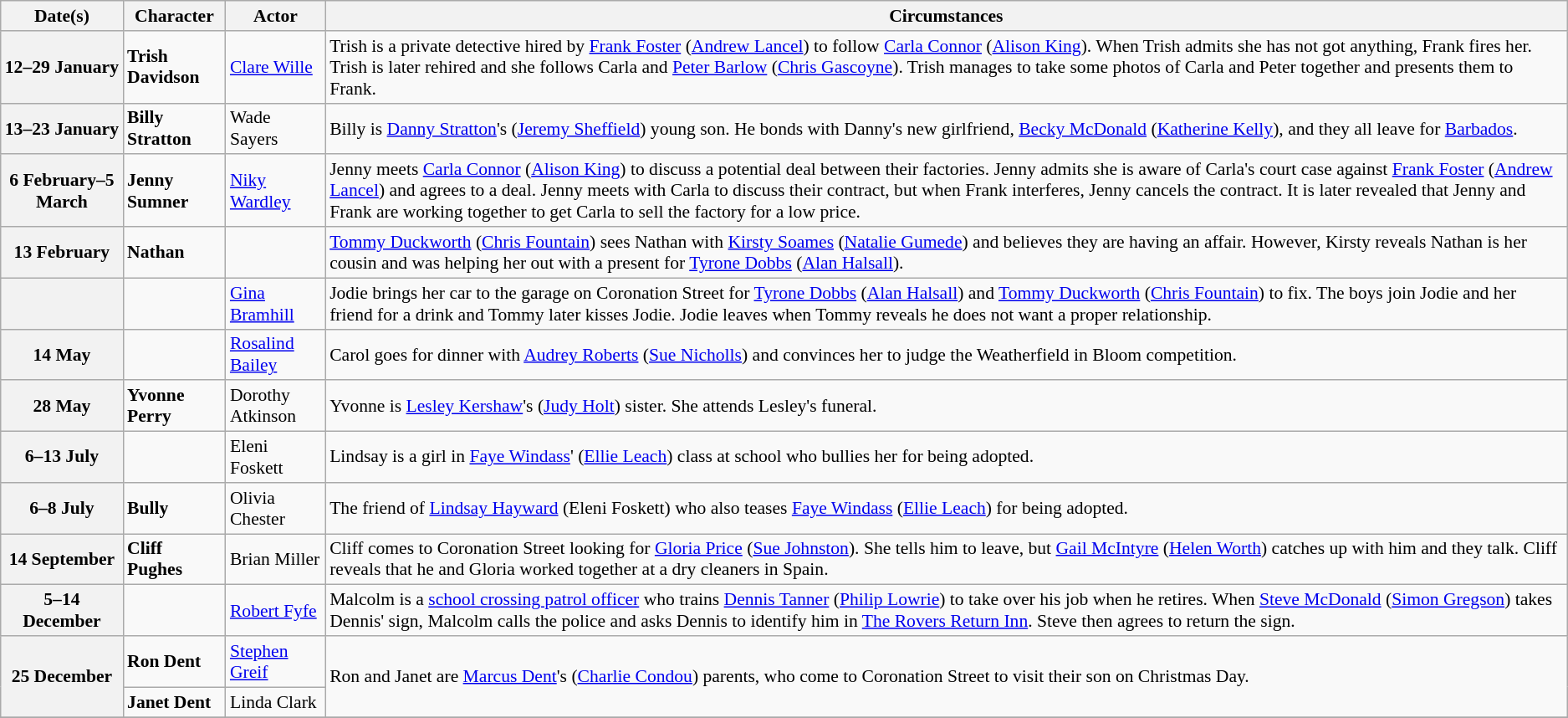<table class="wikitable plainrowheaders" style="font-size:90%">
<tr>
<th scope="col">Date(s)</th>
<th scope="col">Character</th>
<th scope="col">Actor</th>
<th scope="col">Circumstances</th>
</tr>
<tr>
<th scope="row">12–29 January</th>
<td><strong>Trish Davidson</strong></td>
<td><a href='#'>Clare Wille</a></td>
<td>Trish is a private detective hired by <a href='#'>Frank Foster</a> (<a href='#'>Andrew Lancel</a>) to follow <a href='#'>Carla Connor</a> (<a href='#'>Alison King</a>). When Trish admits she has not got anything, Frank fires her. Trish is later rehired and she follows Carla and <a href='#'>Peter Barlow</a> (<a href='#'>Chris Gascoyne</a>). Trish manages to take some photos of Carla and Peter together and presents them to Frank.</td>
</tr>
<tr>
<th scope="row">13–23 January</th>
<td><strong>Billy Stratton</strong></td>
<td>Wade Sayers</td>
<td>Billy is <a href='#'>Danny Stratton</a>'s (<a href='#'>Jeremy Sheffield</a>) young son. He bonds with Danny's new girlfriend, <a href='#'>Becky McDonald</a> (<a href='#'>Katherine Kelly</a>), and they all leave for <a href='#'>Barbados</a>.</td>
</tr>
<tr>
<th scope="row">6 February–5 March</th>
<td><strong>Jenny Sumner</strong></td>
<td><a href='#'>Niky Wardley</a></td>
<td>Jenny meets <a href='#'>Carla Connor</a> (<a href='#'>Alison King</a>) to discuss a potential deal between their factories. Jenny admits she is aware of Carla's court case against <a href='#'>Frank Foster</a> (<a href='#'>Andrew Lancel</a>) and agrees to a deal. Jenny meets with Carla to discuss their contract, but when Frank interferes, Jenny cancels the contract. It is later revealed that Jenny and Frank are working together to get Carla to sell the factory for a low price.</td>
</tr>
<tr>
<th scope="row">13 February</th>
<td><strong>Nathan</strong></td>
<td></td>
<td><a href='#'>Tommy Duckworth</a> (<a href='#'>Chris Fountain</a>) sees Nathan with <a href='#'>Kirsty Soames</a> (<a href='#'>Natalie Gumede</a>) and believes they are having an affair. However, Kirsty reveals Nathan is her cousin and was helping her out with a present for <a href='#'>Tyrone Dobbs</a> (<a href='#'>Alan Halsall</a>).</td>
</tr>
<tr>
<th scope="row"></th>
<td></td>
<td><a href='#'>Gina Bramhill</a></td>
<td>Jodie brings her car to the garage on Coronation Street for <a href='#'>Tyrone Dobbs</a> (<a href='#'>Alan Halsall</a>) and <a href='#'>Tommy Duckworth</a> (<a href='#'>Chris Fountain</a>) to fix. The boys join Jodie and her friend for a drink and Tommy later kisses Jodie. Jodie leaves when Tommy reveals he does not want a proper relationship.</td>
</tr>
<tr>
<th scope="row">14 May</th>
<td></td>
<td><a href='#'>Rosalind Bailey</a></td>
<td>Carol goes for dinner with <a href='#'>Audrey Roberts</a> (<a href='#'>Sue Nicholls</a>) and convinces her to judge the Weatherfield in Bloom competition.</td>
</tr>
<tr>
<th scope="row">28 May</th>
<td><strong>Yvonne Perry</strong></td>
<td>Dorothy Atkinson</td>
<td>Yvonne is <a href='#'>Lesley Kershaw</a>'s (<a href='#'>Judy Holt</a>) sister. She attends Lesley's funeral.</td>
</tr>
<tr>
<th scope="row">6–13 July</th>
<td></td>
<td>Eleni Foskett</td>
<td>Lindsay is a girl in <a href='#'>Faye Windass</a>' (<a href='#'>Ellie Leach</a>) class at school who bullies her for being adopted.</td>
</tr>
<tr>
<th scope="row">6–8 July</th>
<td><strong>Bully</strong></td>
<td>Olivia Chester</td>
<td>The friend of <a href='#'>Lindsay Hayward</a> (Eleni Foskett) who also teases <a href='#'>Faye Windass</a> (<a href='#'>Ellie Leach</a>) for being adopted.</td>
</tr>
<tr>
<th scope="row">14 September</th>
<td><strong>Cliff Pughes</strong></td>
<td>Brian Miller</td>
<td>Cliff comes to Coronation Street looking for <a href='#'>Gloria Price</a> (<a href='#'>Sue Johnston</a>). She tells him to leave, but <a href='#'>Gail McIntyre</a> (<a href='#'>Helen Worth</a>) catches up with him and they talk. Cliff reveals that he and Gloria worked together at a dry cleaners in Spain.</td>
</tr>
<tr>
<th scope="row">5–14 December</th>
<td></td>
<td><a href='#'>Robert Fyfe</a></td>
<td>Malcolm is a <a href='#'>school crossing patrol officer</a> who trains <a href='#'>Dennis Tanner</a> (<a href='#'>Philip Lowrie</a>) to take over his job when he retires. When <a href='#'>Steve McDonald</a> (<a href='#'>Simon Gregson</a>) takes Dennis' sign, Malcolm calls the police and asks Dennis to identify him in <a href='#'>The Rovers Return Inn</a>. Steve then agrees to return the sign.</td>
</tr>
<tr>
<th scope="row" rowspan="2">25 December</th>
<td><strong>Ron Dent</strong></td>
<td><a href='#'>Stephen Greif</a></td>
<td rowspan="2">Ron and Janet are <a href='#'>Marcus Dent</a>'s (<a href='#'>Charlie Condou</a>) parents, who come to Coronation Street to visit their son on Christmas Day.</td>
</tr>
<tr>
<td><strong>Janet Dent</strong></td>
<td>Linda Clark</td>
</tr>
<tr>
</tr>
</table>
